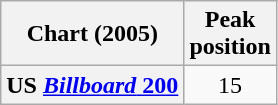<table class="wikitable plainrowheaders" style="text-align:center">
<tr>
<th scope="col">Chart (2005)</th>
<th scope="col">Peak<br>position</th>
</tr>
<tr>
<th scope="row">US <a href='#'><em>Billboard</em> 200</a></th>
<td>15</td>
</tr>
</table>
